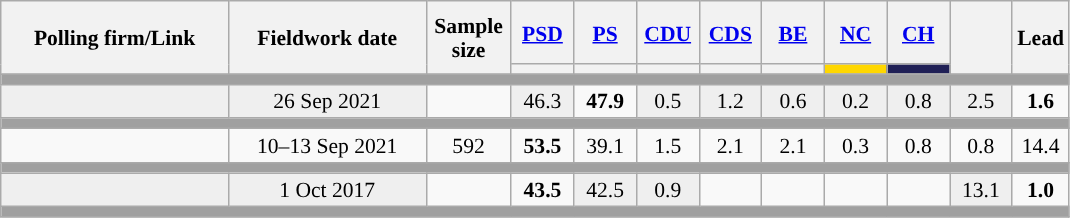<table class="wikitable sortable mw-datatable" style="text-align:center;font-size:90%;line-height:16px;">
<tr style="height:42px;">
<th style="width:145px;" rowspan="2">Polling firm/Link</th>
<th style="width:125px;" rowspan="2">Fieldwork date</th>
<th class="unsortable" style="width:50px;" rowspan="2">Sample size</th>
<th class="unsortable" style="width:35px;"><a href='#'>PSD</a></th>
<th class="unsortable" style="width:35px;"><a href='#'>PS</a></th>
<th class="unsortable" style="width:35px;"><a href='#'>CDU</a></th>
<th class="unsortable" style="width:35px;"><a href='#'>CDS</a></th>
<th class="unsortable" style="width:35px;"><a href='#'>BE</a></th>
<th class="unsortable" style="width:35px;"><a href='#'>NC</a></th>
<th class="unsortable" style="width:35px;"><a href='#'>CH</a></th>
<th class="unsortable" style="width:35px;" rowspan="2"></th>
<th class="unsortable" style="width:30px;" rowspan="2">Lead</th>
</tr>
<tr>
<th class="unsortable" style="color:inherit;background:"></th>
<th class="unsortable" style="color:inherit;background:"></th>
<th class="unsortable" style="color:inherit;background:"></th>
<th class="unsortable" style="color:inherit;background:"></th>
<th class="unsortable" style="color:inherit;background:"></th>
<th class="sortable" style="background:gold;"></th>
<th class="sortable" style="background:#202056;"></th>
</tr>
<tr>
<td colspan="15" style="background:#A0A0A0"></td>
</tr>
<tr>
<td style="background:#EFEFEF;"><strong></strong></td>
<td style="background:#EFEFEF;" data-sort-value="2019-10-06">26 Sep 2021</td>
<td></td>
<td style="background:#EFEFEF;">46.3<br></td>
<td><strong>47.9</strong><br></td>
<td style="background:#EFEFEF;">0.5<br></td>
<td style="background:#EFEFEF;">1.2<br></td>
<td style="background:#EFEFEF;">0.6<br></td>
<td style="background:#EFEFEF;">0.2<br></td>
<td style="background:#EFEFEF;">0.8<br></td>
<td style="background:#EFEFEF;">2.5</td>
<td style="background:"><strong>1.6</strong></td>
</tr>
<tr>
<td colspan="15" style="background:#A0A0A0"></td>
</tr>
<tr>
<td align="center"></td>
<td align="center">10–13 Sep 2021</td>
<td align="center">592</td>
<td align="center" ><strong>53.5</strong></td>
<td align="center">39.1</td>
<td align="center">1.5</td>
<td align="center">2.1</td>
<td align="center">2.1</td>
<td align="center">0.3</td>
<td align="center">0.8</td>
<td align="center">0.8</td>
<td style="background:">14.4</td>
</tr>
<tr>
<td colspan="15" style="background:#A0A0A0"></td>
</tr>
<tr>
<td style="background:#EFEFEF;"><strong></strong></td>
<td style="background:#EFEFEF;" data-sort-value="2019-10-06">1 Oct 2017</td>
<td></td>
<td><strong>43.5</strong><br></td>
<td style="background:#EFEFEF;">42.5<br></td>
<td style="background:#EFEFEF;">0.9<br></td>
<td></td>
<td></td>
<td></td>
<td></td>
<td style="background:#EFEFEF;">13.1<br></td>
<td style="background:"><strong>1.0</strong></td>
</tr>
<tr>
<td colspan="15" style="background:#A0A0A0"></td>
</tr>
</table>
